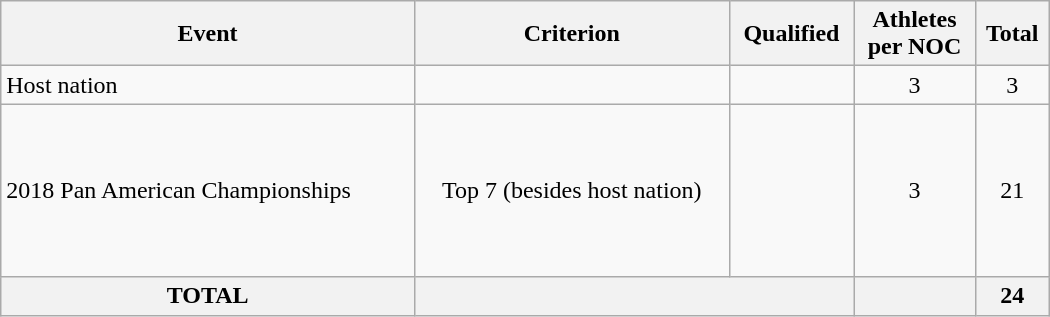<table class="wikitable" width=700>
<tr>
<th>Event</th>
<th>Criterion</th>
<th>Qualified</th>
<th>Athletes<br> per NOC</th>
<th>Total</th>
</tr>
<tr>
<td>Host nation</td>
<td></td>
<td></td>
<td align="center">3</td>
<td align="center">3</td>
</tr>
<tr>
<td>2018 Pan American Championships</td>
<td align="center">Top 7 (besides host nation)</td>
<td><br><br><br><br><br><br></td>
<td align="center">3</td>
<td align="center">21</td>
</tr>
<tr>
<th>TOTAL</th>
<th colspan="2"></th>
<th></th>
<th>24</th>
</tr>
</table>
